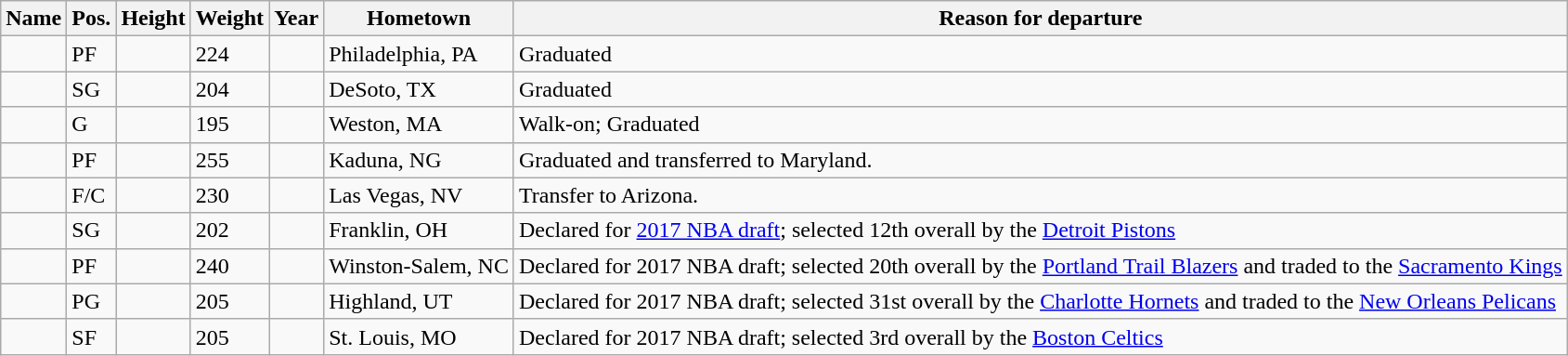<table class="wikitable sortable" border="1">
<tr>
<th>Name</th>
<th>Pos.</th>
<th>Height</th>
<th>Weight</th>
<th>Year</th>
<th>Hometown</th>
<th ! class="unsortable">Reason for departure</th>
</tr>
<tr>
<td></td>
<td>PF</td>
<td></td>
<td>224</td>
<td></td>
<td>Philadelphia, PA</td>
<td>Graduated</td>
</tr>
<tr>
<td></td>
<td>SG</td>
<td></td>
<td>204</td>
<td></td>
<td>DeSoto, TX</td>
<td>Graduated</td>
</tr>
<tr>
<td></td>
<td>G</td>
<td></td>
<td>195</td>
<td></td>
<td>Weston, MA</td>
<td>Walk-on; Graduated</td>
</tr>
<tr>
<td></td>
<td>PF</td>
<td></td>
<td>255</td>
<td></td>
<td>Kaduna, NG</td>
<td>Graduated and transferred to Maryland.</td>
</tr>
<tr>
<td></td>
<td>F/C</td>
<td></td>
<td>230</td>
<td></td>
<td>Las Vegas, NV</td>
<td>Transfer to Arizona.</td>
</tr>
<tr>
<td></td>
<td>SG</td>
<td></td>
<td>202</td>
<td></td>
<td>Franklin, OH</td>
<td>Declared for <a href='#'>2017 NBA draft</a>; selected 12th overall by the <a href='#'>Detroit Pistons</a></td>
</tr>
<tr>
<td></td>
<td>PF</td>
<td></td>
<td>240</td>
<td></td>
<td>Winston-Salem, NC</td>
<td>Declared for 2017 NBA draft; selected 20th overall by the <a href='#'>Portland Trail Blazers</a> and traded to the <a href='#'>Sacramento Kings</a></td>
</tr>
<tr>
<td></td>
<td>PG</td>
<td></td>
<td>205</td>
<td></td>
<td>Highland, UT</td>
<td>Declared for 2017 NBA draft; selected 31st overall by the <a href='#'>Charlotte Hornets</a> and traded to the <a href='#'>New Orleans Pelicans</a></td>
</tr>
<tr>
<td></td>
<td>SF</td>
<td></td>
<td>205</td>
<td></td>
<td>St. Louis, MO</td>
<td>Declared for 2017 NBA draft; selected 3rd overall by the <a href='#'>Boston Celtics</a></td>
</tr>
</table>
